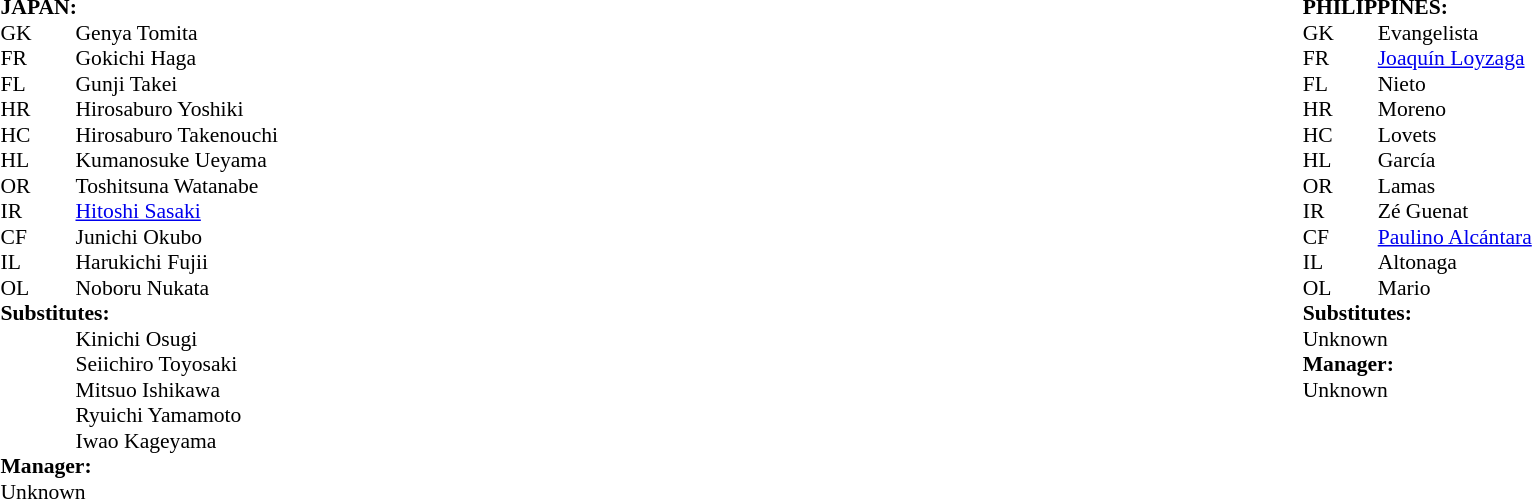<table width="100%">
<tr>
<td valign="top" width="50%"><br><table style="font-size: 90%" cellspacing="0" cellpadding="0">
<tr>
<td colspan="4"><strong>JAPAN:</strong></td>
</tr>
<tr>
<th width=25></th>
<th width=25></th>
</tr>
<tr>
<td>GK</td>
<td><strong> </strong></td>
<td>Genya Tomita</td>
<td></td>
<td></td>
</tr>
<tr>
<td>FR</td>
<td><strong> </strong></td>
<td>Gokichi Haga</td>
</tr>
<tr>
<td>FL</td>
<td><strong> </strong></td>
<td>Gunji Takei</td>
</tr>
<tr>
<td>HR</td>
<td><strong> </strong></td>
<td>Hirosaburo Yoshiki</td>
</tr>
<tr>
<td>HC</td>
<td><strong> </strong></td>
<td>Hirosaburo Takenouchi</td>
</tr>
<tr>
<td>HL</td>
<td><strong> </strong></td>
<td>Kumanosuke Ueyama</td>
</tr>
<tr>
<td>OR</td>
<td><strong> </strong></td>
<td>Toshitsuna Watanabe</td>
</tr>
<tr>
<td>IR</td>
<td><strong> </strong></td>
<td><a href='#'>Hitoshi Sasaki</a></td>
<td></td>
<td></td>
</tr>
<tr>
<td>CF</td>
<td><strong> </strong></td>
<td>Junichi Okubo</td>
</tr>
<tr>
<td>IL</td>
<td><strong> </strong></td>
<td>Harukichi Fujii</td>
</tr>
<tr>
<td>OL</td>
<td><strong> </strong></td>
<td>Noboru Nukata</td>
</tr>
<tr>
<td colspan=5><strong>Substitutes:</strong></td>
</tr>
<tr>
<td></td>
<td><strong> </strong></td>
<td>Kinichi Osugi</td>
<td></td>
<td></td>
</tr>
<tr>
<td></td>
<td><strong> </strong></td>
<td>Seiichiro Toyosaki</td>
<td></td>
<td></td>
</tr>
<tr>
<td></td>
<td><strong> </strong></td>
<td>Mitsuo Ishikawa</td>
<td></td>
<td></td>
</tr>
<tr>
<td></td>
<td><strong> </strong></td>
<td>Ryuichi Yamamoto</td>
<td></td>
<td></td>
</tr>
<tr>
<td></td>
<td><strong> </strong></td>
<td>Iwao Kageyama</td>
<td></td>
<td></td>
</tr>
<tr>
<td colspan=3><strong>Manager:</strong></td>
</tr>
<tr>
<td colspan=4>Unknown</td>
</tr>
</table>
</td>
<td valign="top" width="50%"><br><table style="font-size: 90%" cellspacing="0" cellpadding="0" align=center>
<tr>
<td colspan="4"><strong>PHILIPPINES:</strong></td>
</tr>
<tr>
<th width=25></th>
<th width=25></th>
</tr>
<tr>
<td>GK</td>
<td><strong> </strong></td>
<td>Evangelista</td>
<td></td>
<td></td>
</tr>
<tr>
<td>FR</td>
<td><strong> </strong></td>
<td><a href='#'>Joaquín Loyzaga</a></td>
<td></td>
<td></td>
</tr>
<tr>
<td>FL</td>
<td><strong> </strong></td>
<td>Nieto</td>
<td></td>
<td></td>
</tr>
<tr>
<td>HR</td>
<td><strong> </strong></td>
<td>Moreno</td>
<td></td>
<td></td>
</tr>
<tr>
<td>HC</td>
<td><strong> </strong></td>
<td>Lovets</td>
<td></td>
<td></td>
</tr>
<tr>
<td>HL</td>
<td><strong> </strong></td>
<td>García</td>
<td></td>
<td></td>
</tr>
<tr>
<td>OR</td>
<td><strong> </strong></td>
<td>Lamas</td>
<td></td>
<td></td>
</tr>
<tr>
<td>IR</td>
<td><strong> </strong></td>
<td>Zé Guenat</td>
<td></td>
<td></td>
</tr>
<tr>
<td>CF</td>
<td><strong> </strong></td>
<td><a href='#'>Paulino Alcántara</a></td>
<td></td>
<td></td>
</tr>
<tr>
<td>IL</td>
<td><strong> </strong></td>
<td>Altonaga</td>
<td></td>
<td></td>
</tr>
<tr>
<td>OL</td>
<td><strong> </strong></td>
<td>Mario</td>
<td></td>
<td></td>
</tr>
<tr>
<td colspan=5><strong>Substitutes:</strong></td>
</tr>
<tr>
<td colspan=4>Unknown</td>
</tr>
<tr>
<td colspan=3><strong>Manager:</strong></td>
</tr>
<tr>
<td colspan=4>Unknown</td>
</tr>
</table>
</td>
</tr>
</table>
